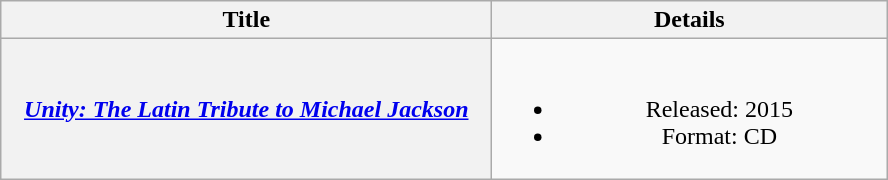<table class="wikitable plainrowheaders" style="text-align:center;" border="1">
<tr>
<th scope="col" style="width:20em;">Title</th>
<th scope="col" style="width:16em;">Details</th>
</tr>
<tr>
<th scope="row"><em><a href='#'>Unity: The Latin Tribute to Michael Jackson</a></em></th>
<td><br><ul><li>Released: 2015</li><li>Format: CD</li></ul></td>
</tr>
</table>
